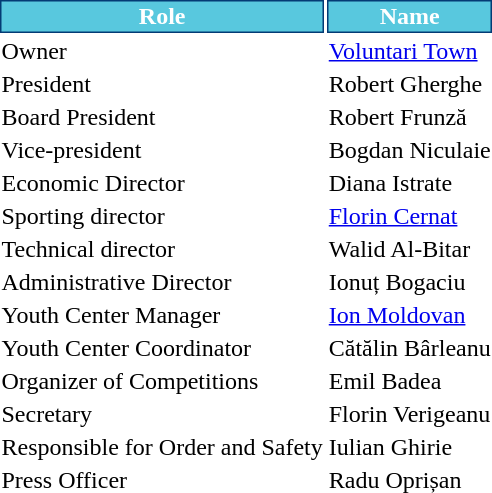<table class="toccolours">
<tr>
<th style="background:#58c8de;color:white;border:1px solid #033b74;">Role</th>
<th style="background:#58c8de;color:white;border:1px solid #033b74;">Name</th>
</tr>
<tr>
<td>Owner</td>
<td> <a href='#'>Voluntari Town</a></td>
</tr>
<tr>
<td>President</td>
<td>  Robert Gherghe</td>
</tr>
<tr>
<td>Board President</td>
<td>  Robert Frunză</td>
</tr>
<tr>
<td>Vice-president</td>
<td>  Bogdan Niculaie</td>
</tr>
<tr>
<td>Economic Director</td>
<td> Diana Istrate</td>
</tr>
<tr>
<td>Sporting director</td>
<td> <a href='#'>Florin Cernat</a></td>
</tr>
<tr>
<td>Technical director</td>
<td> Walid Al-Bitar</td>
</tr>
<tr>
<td>Administrative Director</td>
<td> Ionuț Bogaciu</td>
</tr>
<tr>
<td>Youth Center Manager</td>
<td> <a href='#'>Ion Moldovan</a></td>
</tr>
<tr>
<td>Youth Center Coordinator</td>
<td> Cătălin Bârleanu</td>
</tr>
<tr>
<td>Organizer of Competitions</td>
<td> Emil Badea</td>
</tr>
<tr>
<td>Secretary</td>
<td> Florin Verigeanu</td>
</tr>
<tr>
<td>Responsible for Order and Safety</td>
<td> Iulian Ghirie</td>
</tr>
<tr>
<td>Press Officer</td>
<td> Radu Oprișan</td>
</tr>
</table>
